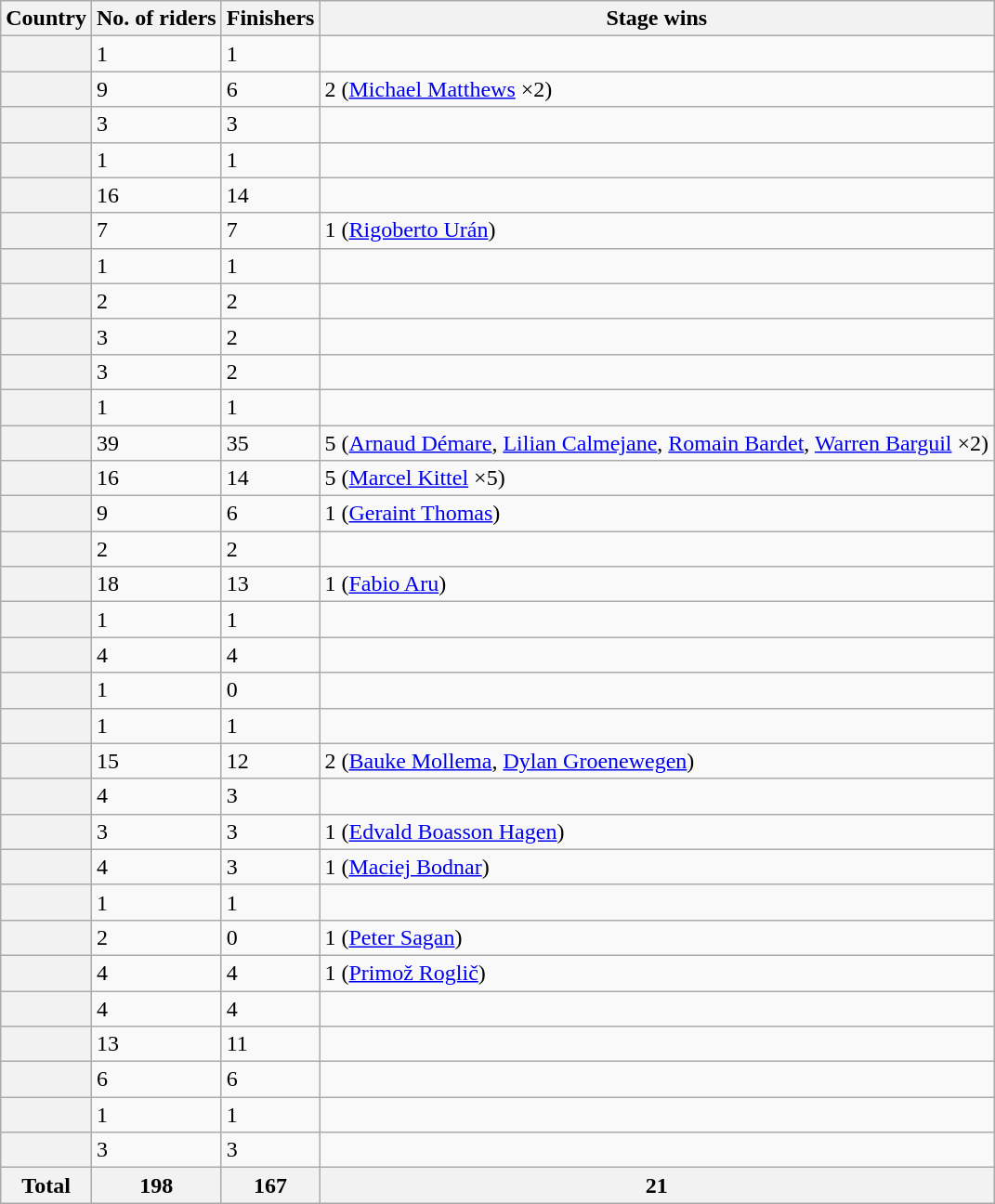<table class="wikitable sortable plainrowheaders">
<tr>
<th scope="col">Country</th>
<th scope="col">No. of riders</th>
<th scope="col">Finishers</th>
<th scope="col">Stage wins</th>
</tr>
<tr>
<th scope="row"></th>
<td>1</td>
<td>1</td>
<td></td>
</tr>
<tr>
<th scope="row"></th>
<td>9</td>
<td>6</td>
<td>2 (<a href='#'>Michael Matthews</a> ×2)</td>
</tr>
<tr>
<th scope="row"></th>
<td>3</td>
<td>3</td>
<td></td>
</tr>
<tr>
<th scope="row"></th>
<td>1</td>
<td>1</td>
<td></td>
</tr>
<tr>
<th scope="row"></th>
<td>16</td>
<td>14</td>
<td></td>
</tr>
<tr>
<th scope="row"></th>
<td>7</td>
<td>7</td>
<td>1 (<a href='#'>Rigoberto Urán</a>)</td>
</tr>
<tr>
<th scope="row"></th>
<td>1</td>
<td>1</td>
<td></td>
</tr>
<tr>
<th scope="row"></th>
<td>2</td>
<td>2</td>
<td></td>
</tr>
<tr>
<th scope="row"></th>
<td>3</td>
<td>2</td>
<td></td>
</tr>
<tr>
<th scope="row"></th>
<td>3</td>
<td>2</td>
<td></td>
</tr>
<tr>
<th scope="row"></th>
<td>1</td>
<td>1</td>
<td></td>
</tr>
<tr>
<th scope="row"></th>
<td>39</td>
<td>35</td>
<td>5 (<a href='#'>Arnaud Démare</a>, <a href='#'>Lilian Calmejane</a>, <a href='#'>Romain Bardet</a>, <a href='#'>Warren Barguil</a> ×2)</td>
</tr>
<tr>
<th scope="row"></th>
<td>16</td>
<td>14</td>
<td>5 (<a href='#'>Marcel Kittel</a> ×5)</td>
</tr>
<tr>
<th scope="row"></th>
<td>9</td>
<td>6</td>
<td>1 (<a href='#'>Geraint Thomas</a>)</td>
</tr>
<tr>
<th scope="row"></th>
<td>2</td>
<td>2</td>
<td></td>
</tr>
<tr>
<th scope="row"></th>
<td>18</td>
<td>13</td>
<td>1 (<a href='#'>Fabio Aru</a>)</td>
</tr>
<tr>
<th scope="row"></th>
<td>1</td>
<td>1</td>
<td></td>
</tr>
<tr>
<th scope="row"></th>
<td>4</td>
<td>4</td>
<td></td>
</tr>
<tr>
<th scope="row"></th>
<td>1</td>
<td>0</td>
<td></td>
</tr>
<tr>
<th scope="row"></th>
<td>1</td>
<td>1</td>
<td></td>
</tr>
<tr>
<th scope="row"></th>
<td>15</td>
<td>12</td>
<td>2 (<a href='#'>Bauke Mollema</a>, <a href='#'>Dylan Groenewegen</a>)</td>
</tr>
<tr>
<th scope="row"></th>
<td>4</td>
<td>3</td>
<td></td>
</tr>
<tr>
<th scope="row"></th>
<td>3</td>
<td>3</td>
<td>1 (<a href='#'>Edvald Boasson Hagen</a>)</td>
</tr>
<tr>
<th scope="row"></th>
<td>4</td>
<td>3</td>
<td>1 (<a href='#'>Maciej Bodnar</a>)</td>
</tr>
<tr>
<th scope="row"></th>
<td>1</td>
<td>1</td>
<td></td>
</tr>
<tr>
<th scope="row"></th>
<td>2</td>
<td>0</td>
<td>1 (<a href='#'>Peter Sagan</a>)</td>
</tr>
<tr>
<th scope="row"></th>
<td>4</td>
<td>4</td>
<td>1 (<a href='#'>Primož Roglič</a>)</td>
</tr>
<tr>
<th scope="row"></th>
<td>4</td>
<td>4</td>
<td></td>
</tr>
<tr>
<th scope="row"></th>
<td>13</td>
<td>11</td>
<td></td>
</tr>
<tr>
<th scope="row"></th>
<td>6</td>
<td>6</td>
<td></td>
</tr>
<tr>
<th scope="row"></th>
<td>1</td>
<td>1</td>
<td></td>
</tr>
<tr>
<th scope="row"></th>
<td>3</td>
<td>3</td>
<td></td>
</tr>
<tr>
<th>Total</th>
<th>198</th>
<th>167</th>
<th>21</th>
</tr>
</table>
